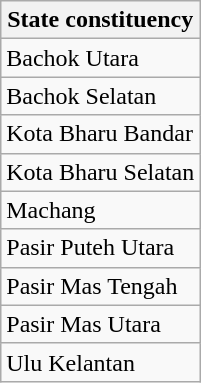<table class=wikitable>
<tr>
<th>State constituency</th>
</tr>
<tr>
<td>Bachok Utara</td>
</tr>
<tr>
<td>Bachok Selatan</td>
</tr>
<tr>
<td>Kota Bharu Bandar</td>
</tr>
<tr>
<td>Kota Bharu Selatan</td>
</tr>
<tr>
<td>Machang</td>
</tr>
<tr>
<td>Pasir Puteh Utara</td>
</tr>
<tr>
<td>Pasir Mas Tengah</td>
</tr>
<tr>
<td>Pasir Mas Utara</td>
</tr>
<tr>
<td>Ulu Kelantan</td>
</tr>
</table>
